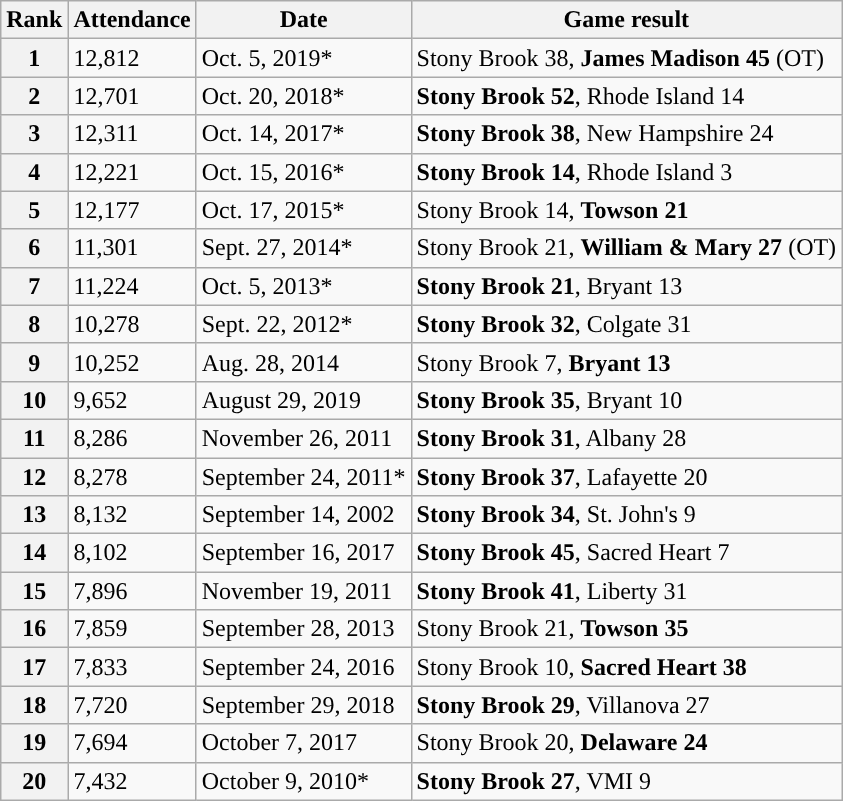<table class="wikitable">
<tr>
<th>Rank</th>
<th>Attendance</th>
<th>Date</th>
<th>Game result</th>
</tr>
<tr>
<th>1</th>
<td>12,812</td>
<td>Oct. 5, 2019*</td>
<td> Stony Brook 38, <strong> James Madison 45</strong> (OT)</td>
</tr>
<tr>
<th>2</th>
<td>12,701</td>
<td>Oct. 20, 2018*</td>
<td><strong> Stony Brook 52</strong>, Rhode Island 14</td>
</tr>
<tr>
<th>3</th>
<td>12,311</td>
<td>Oct. 14, 2017*</td>
<td><strong>Stony Brook 38</strong>,  New Hampshire 24</td>
</tr>
<tr>
<th>4</th>
<td>12,221</td>
<td>Oct. 15, 2016*</td>
<td><strong>Stony Brook 14</strong>, Rhode Island 3</td>
</tr>
<tr>
<th>5</th>
<td>12,177</td>
<td>Oct. 17, 2015*</td>
<td>Stony Brook 14, <strong>Towson 21</strong></td>
</tr>
<tr>
<th>6</th>
<td>11,301</td>
<td>Sept. 27, 2014*</td>
<td>Stony Brook 21, <strong>William & Mary 27</strong> (OT)</td>
</tr>
<tr>
<th>7</th>
<td>11,224</td>
<td>Oct. 5, 2013*</td>
<td><strong>Stony Brook 21</strong>, Bryant 13</td>
</tr>
<tr>
<th>8</th>
<td>10,278</td>
<td>Sept. 22, 2012*</td>
<td><strong>Stony Brook 32</strong>, Colgate 31</td>
</tr>
<tr>
<th>9</th>
<td>10,252</td>
<td>Aug. 28, 2014</td>
<td>Stony Brook 7, <strong>Bryant 13</strong></td>
</tr>
<tr>
<th>10</th>
<td>9,652</td>
<td>August 29, 2019</td>
<td><strong>Stony Brook 35</strong>, Bryant 10</td>
</tr>
<tr>
<th>11</th>
<td>8,286</td>
<td>November 26, 2011</td>
<td><strong> Stony Brook 31</strong>, Albany 28</td>
</tr>
<tr>
<th>12</th>
<td>8,278</td>
<td>September 24, 2011*</td>
<td><strong>Stony Brook 37</strong>, Lafayette 20</td>
</tr>
<tr>
<th>13</th>
<td>8,132</td>
<td>September 14, 2002</td>
<td><strong>Stony Brook 34</strong>, St. John's 9</td>
</tr>
<tr>
<th>14</th>
<td>8,102</td>
<td>September 16, 2017</td>
<td><strong>Stony Brook 45</strong>, Sacred Heart 7</td>
</tr>
<tr>
<th>15</th>
<td>7,896</td>
<td>November 19, 2011</td>
<td><strong>Stony Brook 41</strong>,  Liberty 31</td>
</tr>
<tr>
<th>16</th>
<td>7,859</td>
<td>September 28, 2013</td>
<td>Stony Brook 21, <strong> Towson 35</strong></td>
</tr>
<tr>
<th>17</th>
<td>7,833</td>
<td>September 24, 2016</td>
<td> Stony Brook 10, <strong>Sacred Heart 38</strong></td>
</tr>
<tr>
<th>18</th>
<td>7,720</td>
<td>September 29, 2018</td>
<td><strong> Stony Brook 29</strong>,  Villanova 27</td>
</tr>
<tr>
<th>19</th>
<td>7,694</td>
<td>October 7, 2017</td>
<td> Stony Brook 20, <strong>Delaware 24</strong></td>
</tr>
<tr>
<th>20</th>
<td>7,432</td>
<td>October 9, 2010*</td>
<td><strong>Stony Brook 27</strong>, VMI 9</td>
</tr>
</table>
